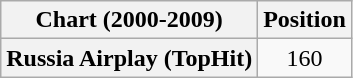<table class="wikitable plainrowheaders" style="text-align:center">
<tr>
<th scope="col">Chart (2000-2009)</th>
<th scope="col">Position</th>
</tr>
<tr>
<th scope="row">Russia Airplay (TopHit)</th>
<td>160</td>
</tr>
</table>
